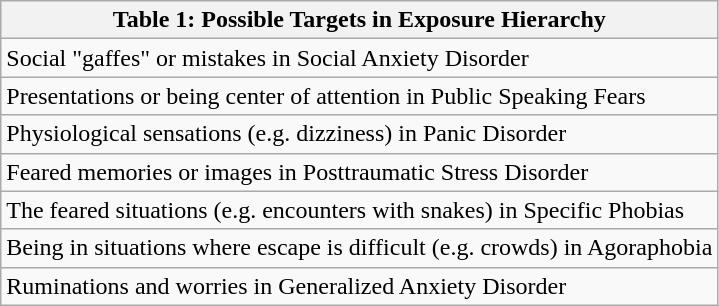<table class="wikitable">
<tr>
<th>Table 1: Possible Targets in Exposure Hierarchy</th>
</tr>
<tr>
<td>Social "gaffes" or mistakes in Social Anxiety Disorder</td>
</tr>
<tr>
<td>Presentations or being center of attention in Public Speaking Fears</td>
</tr>
<tr>
<td>Physiological sensations (e.g. dizziness) in Panic Disorder</td>
</tr>
<tr>
<td>Feared memories or images in Posttraumatic Stress Disorder</td>
</tr>
<tr>
<td>The feared situations (e.g. encounters with snakes) in Specific Phobias</td>
</tr>
<tr>
<td>Being in situations where escape is difficult (e.g. crowds) in Agoraphobia</td>
</tr>
<tr>
<td>Ruminations and worries in Generalized Anxiety Disorder</td>
</tr>
</table>
